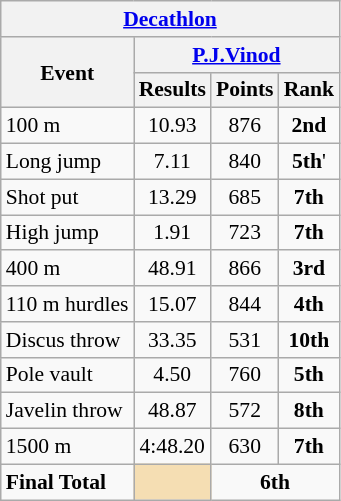<table class=wikitable style="font-size:90%">
<tr>
<th colspan=8><a href='#'>Decathlon</a></th>
</tr>
<tr>
<th rowspan=2>Event</th>
<th colspan=3><a href='#'>P.J.Vinod</a></th>
</tr>
<tr>
<th>Results</th>
<th>Points</th>
<th>Rank</th>
</tr>
<tr>
<td>100 m</td>
<td style="text-align:center">10.93</td>
<td style="text-align:center">876</td>
<td style="text-align:center"><strong>2nd</strong></td>
</tr>
<tr>
<td>Long jump</td>
<td style="text-align:center">7.11</td>
<td style="text-align:center">840</td>
<td style="text-align:center"><strong>5th</strong>'</td>
</tr>
<tr>
<td>Shot put</td>
<td style="text-align:center">13.29</td>
<td style="text-align:center">685</td>
<td style="text-align:center"><strong>7th</strong></td>
</tr>
<tr>
<td>High jump</td>
<td style="text-align:center">1.91</td>
<td style="text-align:center">723</td>
<td style="text-align:center"><strong>7th</strong></td>
</tr>
<tr>
<td>400 m</td>
<td style="text-align:center">48.91</td>
<td style="text-align:center">866</td>
<td style="text-align:center"><strong>3rd</strong></td>
</tr>
<tr>
<td>110 m hurdles</td>
<td style="text-align:center">15.07</td>
<td style="text-align:center">844</td>
<td style="text-align:center"><strong>4th</strong></td>
</tr>
<tr>
<td>Discus throw</td>
<td style="text-align:center">33.35</td>
<td style="text-align:center">531</td>
<td style="text-align:center"><strong>10th</strong></td>
</tr>
<tr>
<td>Pole vault</td>
<td style="text-align:center">4.50</td>
<td style="text-align:center">760</td>
<td style="text-align:center"><strong>5th</strong></td>
</tr>
<tr>
<td>Javelin throw</td>
<td style="text-align:center">48.87</td>
<td style="text-align:center">572</td>
<td style="text-align:center"><strong>8th</strong></td>
</tr>
<tr>
<td>1500 m</td>
<td style="text-align:center">4:48.20</td>
<td style="text-align:center">630</td>
<td style="text-align:center"><strong>7th</strong></td>
</tr>
<tr>
<td><strong>Final Total</strong></td>
<td style="background:wheat"></td>
<td style="text-align:center" colspan=2><strong>6th</strong></td>
</tr>
</table>
